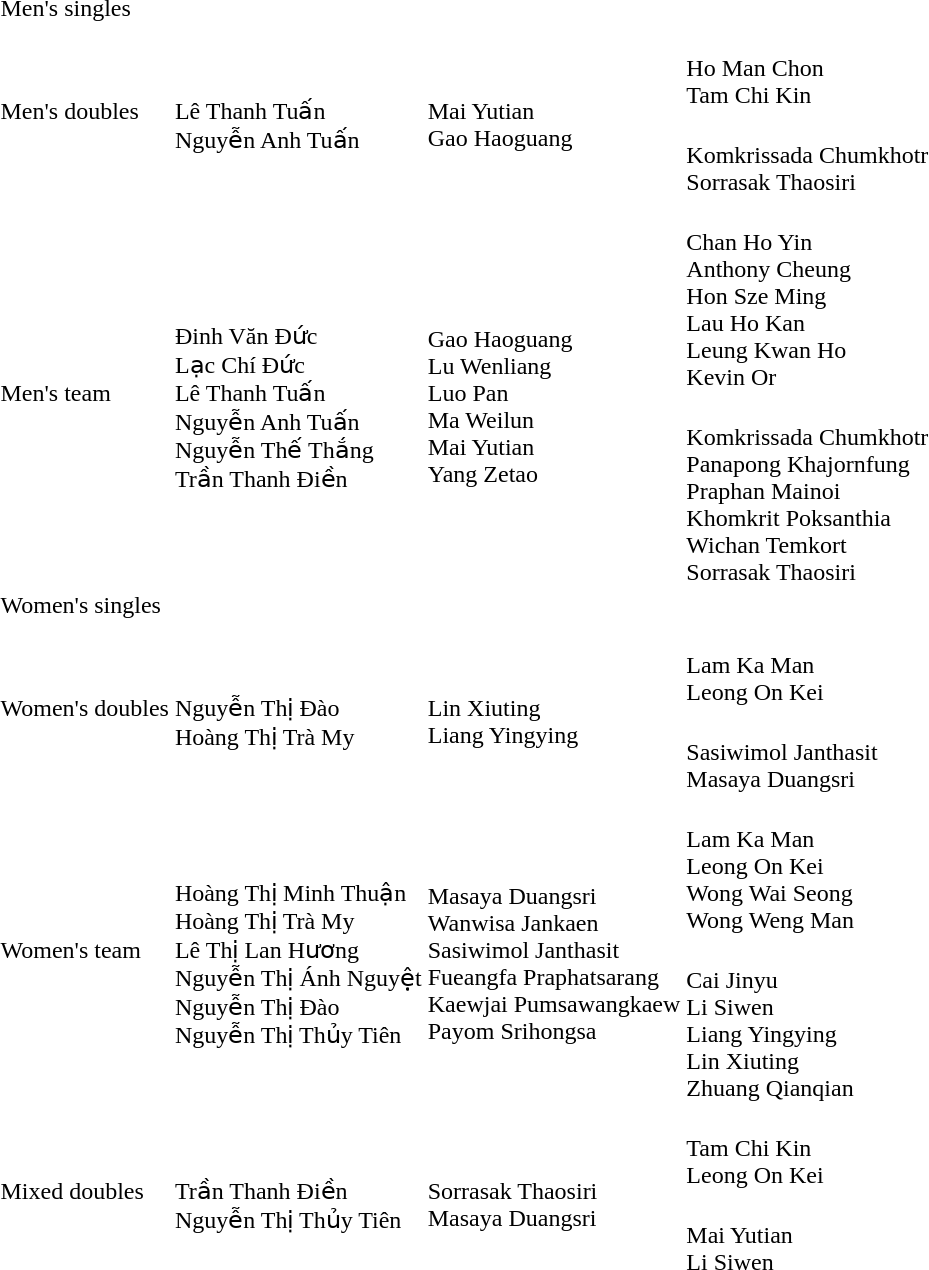<table>
<tr>
<td rowspan=2>Men's singles</td>
<td rowspan=2></td>
<td rowspan=2></td>
<td></td>
</tr>
<tr>
<td></td>
</tr>
<tr>
<td rowspan=2>Men's doubles</td>
<td rowspan=2><br>Lê Thanh Tuấn<br>Nguyễn Anh Tuấn</td>
<td rowspan=2><br>Mai Yutian<br>Gao Haoguang</td>
<td><br>Ho Man Chon<br>Tam Chi Kin</td>
</tr>
<tr>
<td><br>Komkrissada Chumkhotr<br>Sorrasak Thaosiri</td>
</tr>
<tr>
<td rowspan=2>Men's team</td>
<td rowspan=2><br>Đinh Văn Đức<br>Lạc Chí Đức<br>Lê Thanh Tuấn<br>Nguyễn Anh Tuấn<br>Nguyễn Thế Thắng<br>Trần Thanh Điền</td>
<td rowspan=2><br>Gao Haoguang<br>Lu Wenliang<br>Luo Pan<br>Ma Weilun<br>Mai Yutian<br>Yang Zetao</td>
<td><br>Chan Ho Yin<br>Anthony Cheung<br>Hon Sze Ming<br>Lau Ho Kan<br>Leung Kwan Ho<br>Kevin Or</td>
</tr>
<tr>
<td><br>Komkrissada Chumkhotr<br>Panapong Khajornfung<br>Praphan Mainoi<br>Khomkrit Poksanthia<br>Wichan Temkort<br>Sorrasak Thaosiri</td>
</tr>
<tr>
<td rowspan=2>Women's singles</td>
<td rowspan=2></td>
<td rowspan=2></td>
<td></td>
</tr>
<tr>
<td></td>
</tr>
<tr>
<td rowspan=2>Women's doubles</td>
<td rowspan=2><br>Nguyễn Thị Đào<br>Hoàng Thị Trà My</td>
<td rowspan=2><br>Lin Xiuting<br>Liang Yingying</td>
<td><br>Lam Ka Man<br>Leong On Kei</td>
</tr>
<tr>
<td><br>Sasiwimol Janthasit<br>Masaya Duangsri</td>
</tr>
<tr>
<td rowspan=2>Women's team</td>
<td rowspan=2><br>Hoàng Thị Minh Thuận<br>Hoàng Thị Trà My<br>Lê Thị Lan Hương<br>Nguyễn Thị Ánh Nguyệt<br>Nguyễn Thị Đào<br>Nguyễn Thị Thủy Tiên</td>
<td rowspan=2><br>Masaya Duangsri<br>Wanwisa Jankaen<br>Sasiwimol Janthasit<br>Fueangfa Praphatsarang<br>Kaewjai Pumsawangkaew<br>Payom Srihongsa</td>
<td><br>Lam Ka Man<br>Leong On Kei<br>Wong Wai Seong<br>Wong Weng Man</td>
</tr>
<tr>
<td><br>Cai Jinyu<br>Li Siwen<br>Liang Yingying<br>Lin Xiuting<br>Zhuang Qianqian</td>
</tr>
<tr>
<td rowspan=2>Mixed doubles</td>
<td rowspan=2><br>Trần Thanh Điền<br>Nguyễn Thị Thủy Tiên</td>
<td rowspan=2><br>Sorrasak Thaosiri<br>Masaya Duangsri</td>
<td><br>Tam Chi Kin<br>Leong On Kei</td>
</tr>
<tr>
<td><br>Mai Yutian<br>Li Siwen</td>
</tr>
</table>
